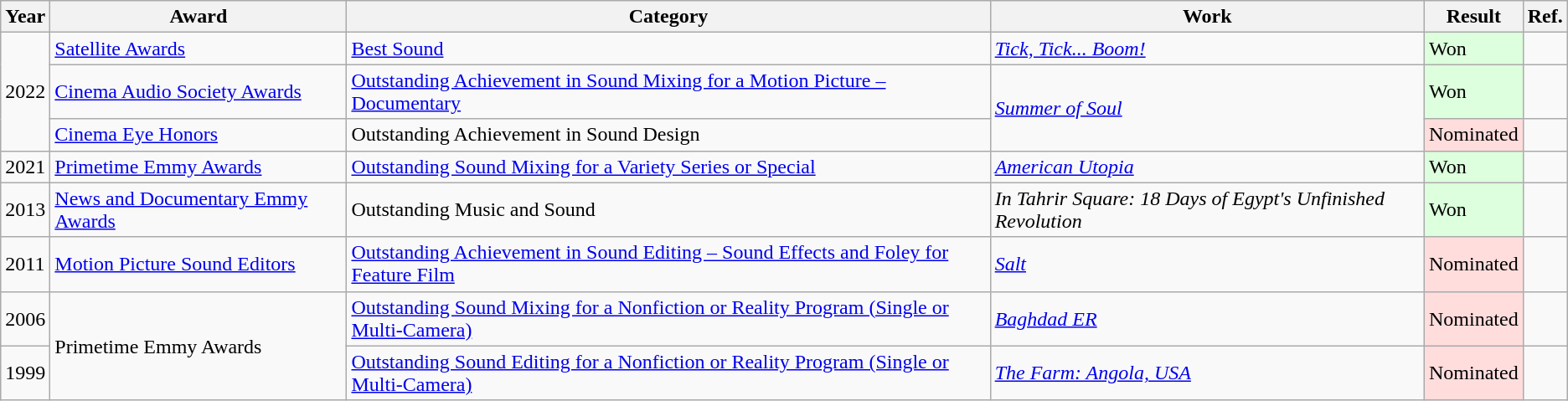<table class="wikitable">
<tr>
<th>Year</th>
<th>Award</th>
<th>Category</th>
<th>Work</th>
<th>Result</th>
<th>Ref.</th>
</tr>
<tr>
<td rowspan="3">2022</td>
<td><a href='#'>Satellite Awards</a></td>
<td><a href='#'>Best Sound</a></td>
<td><em><a href='#'>Tick, Tick... Boom!</a></em></td>
<td style="background: #ddffdd">Won</td>
<td></td>
</tr>
<tr>
<td><a href='#'>Cinema Audio Society Awards</a></td>
<td><a href='#'>Outstanding Achievement in Sound Mixing for a Motion Picture – Documentary</a></td>
<td rowspan="2"><em><a href='#'>Summer of Soul</a></em></td>
<td style="background: #ddffdd">Won</td>
<td></td>
</tr>
<tr>
<td><a href='#'>Cinema Eye Honors</a></td>
<td>Outstanding Achievement in Sound Design</td>
<td style="background: #ffdddd">Nominated</td>
<td></td>
</tr>
<tr>
<td>2021</td>
<td><a href='#'>Primetime Emmy Awards</a></td>
<td><a href='#'>Outstanding Sound Mixing for a Variety Series or Special</a></td>
<td><em><a href='#'>American Utopia</a></em></td>
<td style="background: #ddffdd">Won</td>
<td></td>
</tr>
<tr>
<td>2013</td>
<td><a href='#'>News and Documentary Emmy Awards</a></td>
<td>Outstanding Music and Sound</td>
<td><em>In Tahrir Square: 18 Days of Egypt's Unfinished Revolution</em></td>
<td style="background: #ddffdd">Won</td>
<td></td>
</tr>
<tr>
<td>2011</td>
<td><a href='#'>Motion Picture Sound Editors</a></td>
<td><a href='#'>Outstanding Achievement in Sound Editing – Sound Effects and Foley for Feature Film</a></td>
<td><em><a href='#'>Salt</a></em></td>
<td style="background: #ffdddd">Nominated</td>
<td></td>
</tr>
<tr>
<td>2006</td>
<td rowspan="2">Primetime Emmy Awards</td>
<td><a href='#'>Outstanding Sound Mixing for a Nonfiction or Reality Program (Single or Multi-Camera)</a></td>
<td><em><a href='#'>Baghdad ER</a></em></td>
<td style="background: #ffdddd">Nominated</td>
<td></td>
</tr>
<tr>
<td>1999</td>
<td><a href='#'>Outstanding Sound Editing for a Nonfiction or Reality Program (Single or Multi-Camera)</a></td>
<td><em><a href='#'>The Farm: Angola, USA</a></em></td>
<td style="background: #ffdddd">Nominated</td>
<td></td>
</tr>
</table>
